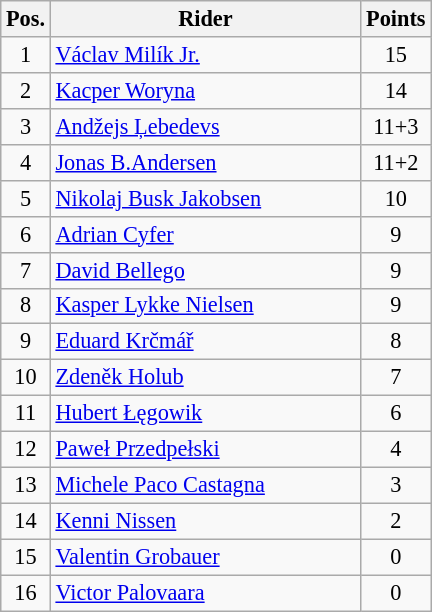<table class=wikitable style="font-size:93%;">
<tr>
<th width=25px>Pos.</th>
<th width=200px>Rider</th>
<th width=40px>Points</th>
</tr>
<tr align=center>
<td>1</td>
<td align=left> <a href='#'>Václav Milík Jr.</a></td>
<td>15</td>
</tr>
<tr align=center>
<td>2</td>
<td align=left> <a href='#'>Kacper Woryna</a></td>
<td>14</td>
</tr>
<tr align=center>
<td>3</td>
<td align=left> <a href='#'>Andžejs Ļebedevs</a></td>
<td>11+3</td>
</tr>
<tr align=center>
<td>4</td>
<td align=left> <a href='#'>Jonas B.Andersen</a></td>
<td>11+2</td>
</tr>
<tr align=center>
<td>5</td>
<td align=left> <a href='#'>Nikolaj Busk Jakobsen</a></td>
<td>10</td>
</tr>
<tr align=center>
<td>6</td>
<td align=left> <a href='#'>Adrian Cyfer</a></td>
<td>9</td>
</tr>
<tr align=center>
<td>7</td>
<td align=left> <a href='#'>David Bellego</a></td>
<td>9</td>
</tr>
<tr align=center>
<td>8</td>
<td align=left> <a href='#'>Kasper Lykke Nielsen</a></td>
<td>9</td>
</tr>
<tr align=center>
<td>9</td>
<td align=left> <a href='#'>Eduard Krčmář</a></td>
<td>8</td>
</tr>
<tr align=center>
<td>10</td>
<td align=left> <a href='#'>Zdeněk Holub</a></td>
<td>7</td>
</tr>
<tr align=center>
<td>11</td>
<td align=left> <a href='#'>Hubert Łęgowik</a></td>
<td>6</td>
</tr>
<tr align=center>
<td>12</td>
<td align=left> <a href='#'>Paweł Przedpełski</a></td>
<td>4</td>
</tr>
<tr align=center>
<td>13</td>
<td align=left> <a href='#'>Michele Paco Castagna</a></td>
<td>3</td>
</tr>
<tr align=center>
<td>14</td>
<td align=left> <a href='#'>Kenni Nissen</a></td>
<td>2</td>
</tr>
<tr align=center>
<td>15</td>
<td align=left> <a href='#'>Valentin Grobauer</a></td>
<td>0</td>
</tr>
<tr align=center>
<td>16</td>
<td align=left> <a href='#'>Victor Palovaara</a></td>
<td>0</td>
</tr>
</table>
